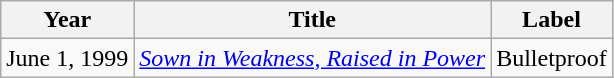<table class="wikitable">
<tr>
<th>Year</th>
<th>Title</th>
<th>Label</th>
</tr>
<tr>
<td>June 1, 1999</td>
<td><em><a href='#'>Sown in Weakness, Raised in Power</a></em></td>
<td>Bulletproof</td>
</tr>
</table>
